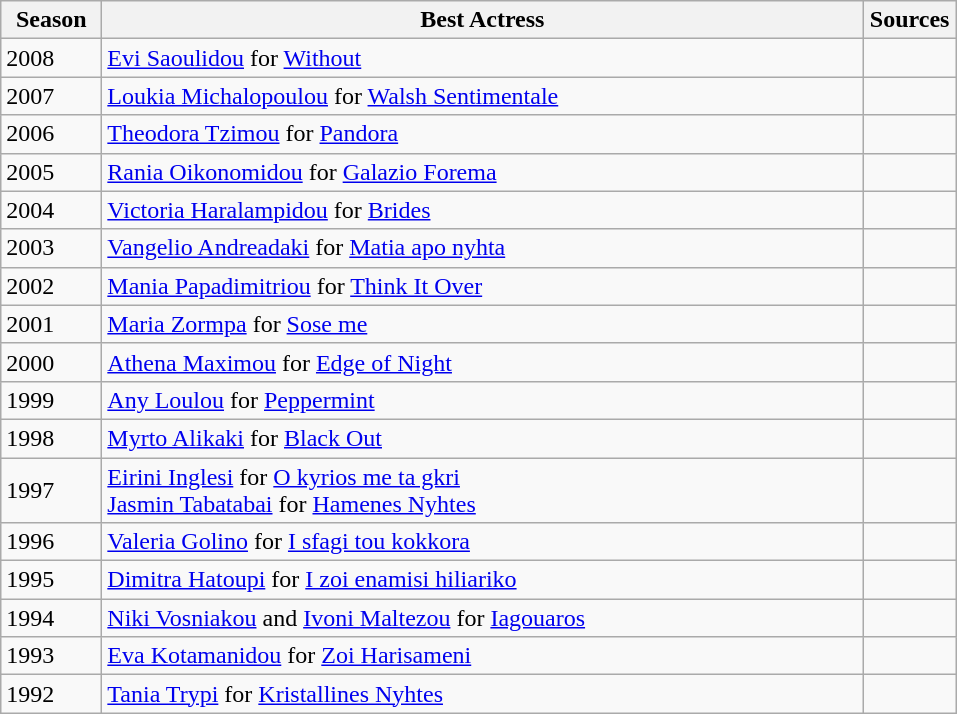<table class="wikitable" style="margin-right: 0;">
<tr text-align:center;">
<th style="width:60px;">Season</th>
<th style="width:500px;">Best Actress</th>
<th style="width:55px;">Sources</th>
</tr>
<tr>
<td>2008</td>
<td><a href='#'>Evi Saoulidou</a> for <a href='#'>Without</a></td>
<td></td>
</tr>
<tr>
<td>2007</td>
<td><a href='#'>Loukia Michalopoulou</a> for <a href='#'>Walsh Sentimentale</a></td>
<td></td>
</tr>
<tr>
<td>2006</td>
<td><a href='#'>Theodora Tzimou</a> for <a href='#'>Pandora</a></td>
<td></td>
</tr>
<tr>
<td>2005</td>
<td><a href='#'>Rania Oikonomidou</a> for <a href='#'>Galazio Forema</a></td>
<td></td>
</tr>
<tr>
<td>2004</td>
<td><a href='#'>Victoria Haralampidou</a> for <a href='#'>Brides</a></td>
<td></td>
</tr>
<tr>
<td>2003</td>
<td><a href='#'>Vangelio Andreadaki</a> for <a href='#'>Matia apo nyhta</a></td>
<td></td>
</tr>
<tr>
<td>2002</td>
<td><a href='#'>Mania Papadimitriou</a> for <a href='#'>Think It Over</a></td>
<td></td>
</tr>
<tr>
<td>2001</td>
<td><a href='#'>Maria Zormpa</a> for <a href='#'>Sose me</a></td>
<td></td>
</tr>
<tr>
<td>2000</td>
<td><a href='#'>Athena Maximou</a> for <a href='#'>Edge of Night</a></td>
<td></td>
</tr>
<tr>
<td>1999</td>
<td><a href='#'>Any Loulou</a> for <a href='#'>Peppermint</a></td>
<td></td>
</tr>
<tr>
<td>1998</td>
<td><a href='#'>Myrto Alikaki</a> for <a href='#'>Black Out</a></td>
<td></td>
</tr>
<tr>
<td>1997</td>
<td><a href='#'>Eirini Inglesi</a> for <a href='#'>O kyrios me ta gkri</a><br><a href='#'>Jasmin Tabatabai</a> for <a href='#'>Hamenes Nyhtes</a></td>
<td></td>
</tr>
<tr>
<td>1996</td>
<td><a href='#'>Valeria Golino</a> for <a href='#'>I sfagi tou kokkora</a></td>
<td></td>
</tr>
<tr>
<td>1995</td>
<td><a href='#'>Dimitra Hatoupi</a> for <a href='#'>I zoi enamisi hiliariko</a></td>
<td></td>
</tr>
<tr>
<td>1994</td>
<td><a href='#'>Niki Vosniakou</a> and <a href='#'>Ivoni Maltezou</a> for <a href='#'>Iagouaros</a></td>
<td></td>
</tr>
<tr>
<td>1993</td>
<td><a href='#'>Eva Kotamanidou</a> for <a href='#'>Zoi Harisameni</a></td>
<td></td>
</tr>
<tr>
<td>1992</td>
<td><a href='#'>Tania Trypi</a> for <a href='#'>Kristallines Nyhtes</a></td>
<td></td>
</tr>
</table>
